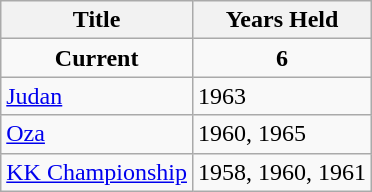<table class="wikitable">
<tr>
<th>Title</th>
<th>Years Held</th>
</tr>
<tr>
<td align="center"><strong>Current</strong></td>
<td align="center"><strong>6</strong></td>
</tr>
<tr>
<td> <a href='#'>Judan</a></td>
<td>1963</td>
</tr>
<tr>
<td> <a href='#'>Oza</a></td>
<td>1960, 1965</td>
</tr>
<tr>
<td> <a href='#'>KK Championship</a></td>
<td>1958, 1960, 1961</td>
</tr>
</table>
